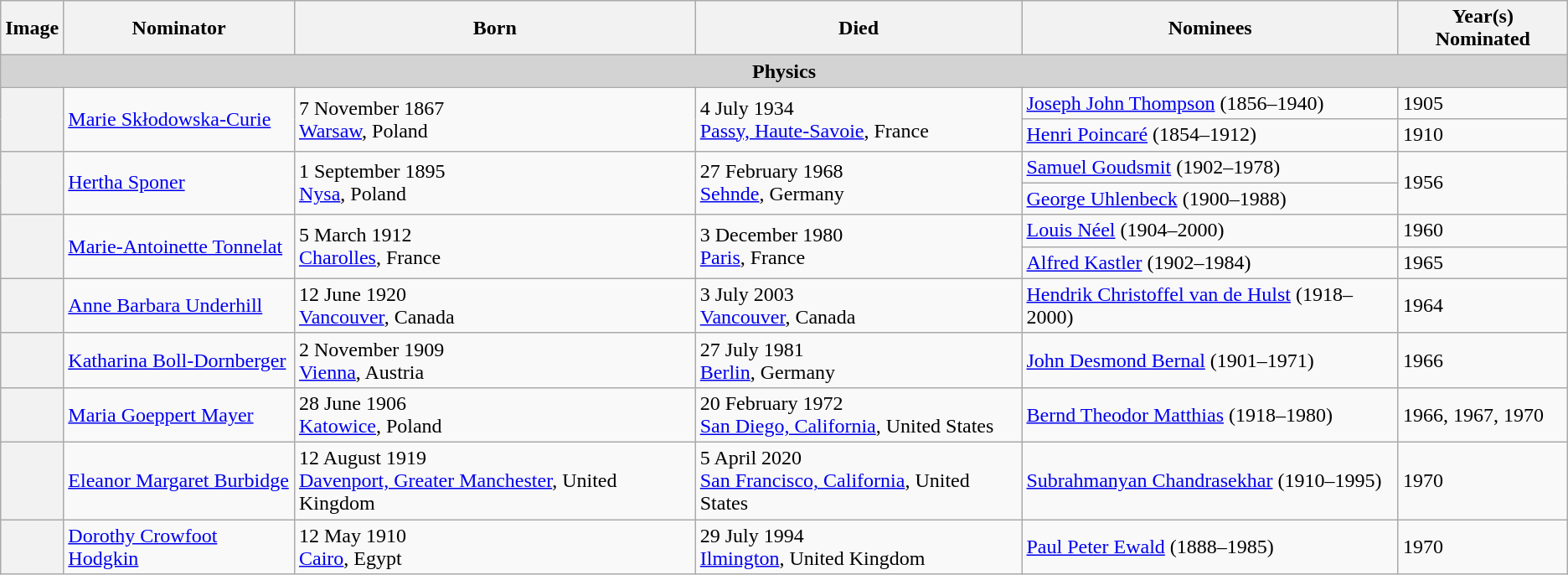<table class="wikitable sortable">
<tr>
<th>Image</th>
<th>Nominator</th>
<th>Born</th>
<th>Died</th>
<th>Nominees</th>
<th>Year(s) Nominated</th>
</tr>
<tr>
<td colspan=7 align=center style="background:lightgray;white-space:nowrap"><strong>Physics</strong></td>
</tr>
<tr>
<th rowspan=2!scope="row"></th>
<td rowspan=2><a href='#'>Marie Skłodowska-Curie</a></td>
<td rowspan=2>7 November 1867 <br> <a href='#'>Warsaw</a>, Poland</td>
<td rowspan=2>4 July 1934 <br> <a href='#'>Passy, Haute-Savoie</a>, France</td>
<td><a href='#'>Joseph John Thompson</a> (1856–1940)</td>
<td>1905</td>
</tr>
<tr>
<td><a href='#'>Henri Poincaré</a> (1854–1912)</td>
<td>1910</td>
</tr>
<tr>
<th rowspan=2!scope="row"></th>
<td rowspan=2><a href='#'>Hertha Sponer</a></td>
<td rowspan=2>1 September 1895 <br> <a href='#'>Nysa</a>, Poland</td>
<td rowspan=2>27 February 1968 <br> <a href='#'>Sehnde</a>, Germany</td>
<td><a href='#'>Samuel Goudsmit</a> (1902–1978)</td>
<td rowspan=2>1956</td>
</tr>
<tr>
<td><a href='#'>George Uhlenbeck</a> (1900–1988)</td>
</tr>
<tr>
<th rowspan=2!scope="row"></th>
<td rowspan=2><a href='#'>Marie-Antoinette Tonnelat</a></td>
<td rowspan=2>5 March 1912 <br> <a href='#'>Charolles</a>, France</td>
<td rowspan=2>3 December 1980 <br> <a href='#'>Paris</a>, France</td>
<td><a href='#'>Louis Néel</a> (1904–2000)</td>
<td>1960</td>
</tr>
<tr>
<td><a href='#'>Alfred Kastler</a> (1902–1984)</td>
<td>1965</td>
</tr>
<tr>
<th scope="row"></th>
<td><a href='#'>Anne Barbara Underhill</a></td>
<td>12 June 1920 <br> <a href='#'>Vancouver</a>, Canada</td>
<td>3 July 2003 <br> <a href='#'>Vancouver</a>, Canada</td>
<td><a href='#'>Hendrik Christoffel van de Hulst</a> (1918–2000)</td>
<td>1964</td>
</tr>
<tr>
<th scope="row"></th>
<td><a href='#'>Katharina Boll-Dornberger</a></td>
<td>2 November 1909 <br> <a href='#'>Vienna</a>, Austria</td>
<td>27 July 1981 <br> <a href='#'>Berlin</a>, Germany</td>
<td><a href='#'>John Desmond Bernal</a> (1901–1971)</td>
<td>1966</td>
</tr>
<tr>
<th scope="row"></th>
<td><a href='#'>Maria Goeppert Mayer</a></td>
<td>28 June 1906 <br> <a href='#'>Katowice</a>, Poland</td>
<td>20 February 1972 <br> <a href='#'>San Diego, California</a>, United States</td>
<td><a href='#'>Bernd Theodor Matthias</a> (1918–1980)</td>
<td>1966, 1967, 1970</td>
</tr>
<tr>
<th scope="row"></th>
<td><a href='#'>Eleanor Margaret Burbidge</a></td>
<td>12 August 1919 <br> <a href='#'>Davenport, Greater Manchester</a>, United Kingdom</td>
<td>5 April 2020 <br> <a href='#'>San Francisco, California</a>, United States</td>
<td><a href='#'>Subrahmanyan Chandrasekhar</a> (1910–1995)</td>
<td>1970</td>
</tr>
<tr>
<th scope="row"></th>
<td><a href='#'>Dorothy Crowfoot Hodgkin</a></td>
<td>12 May 1910 <br> <a href='#'>Cairo</a>, Egypt</td>
<td>29 July 1994 <br> <a href='#'>Ilmington</a>, United Kingdom</td>
<td><a href='#'>Paul Peter Ewald</a> (1888–1985)</td>
<td>1970</td>
</tr>
</table>
